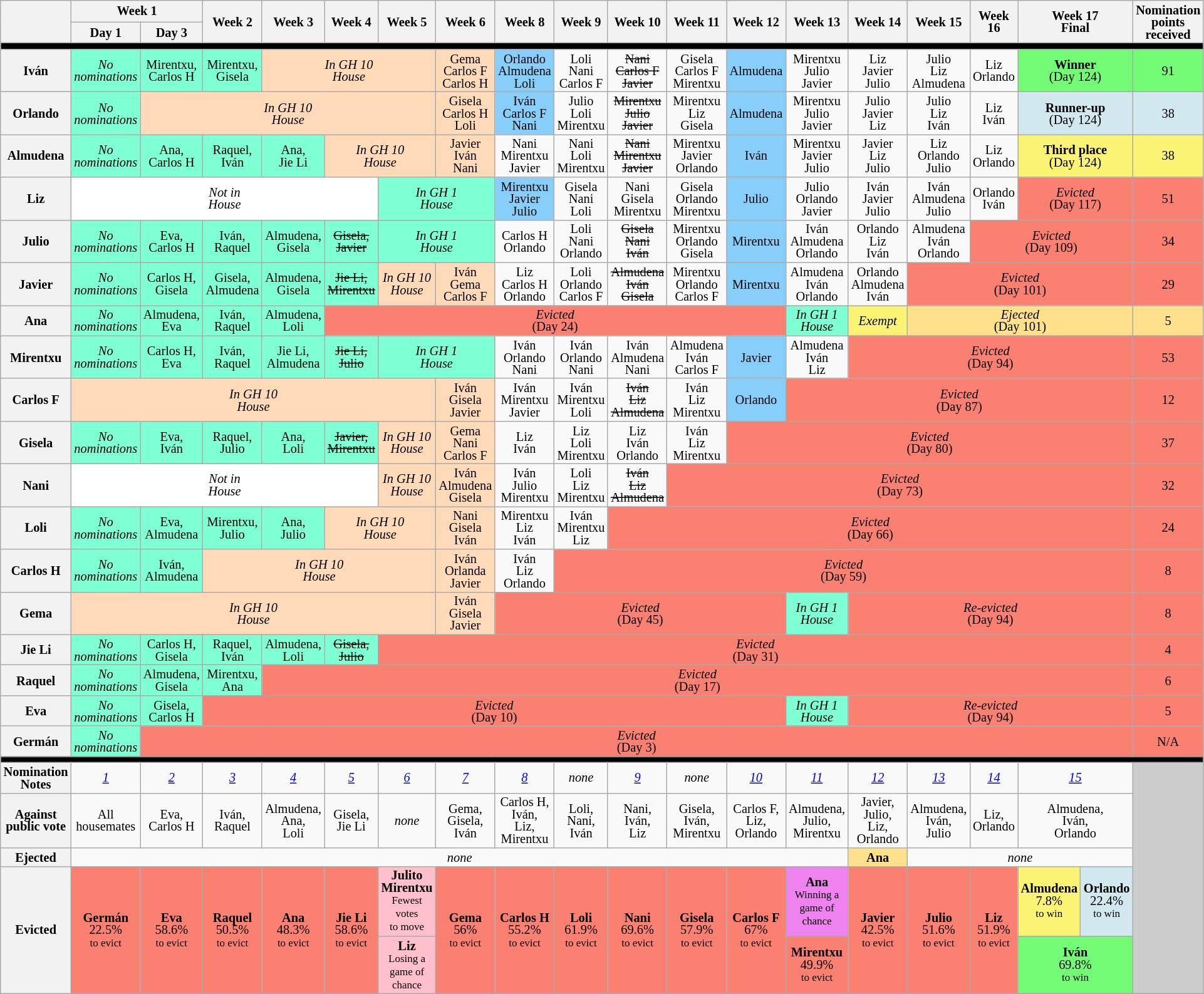<table class="wikitable" style="text-align:center; width:100%; font-size:85%; line-height:13px;">
<tr>
<th style="width:5%" rowspan="2"></th>
<th style="width:10%" colspan="2">Week 1</th>
<th style="width:5%" rowspan="2">Week 2</th>
<th style="width:5%" rowspan="2">Week 3</th>
<th style="width:5%" rowspan="2">Week 4</th>
<th style="width:5%" rowspan="2">Week 5</th>
<th style="width:5%" rowspan="2">Week 6</th>
<th style="width:5%" rowspan="2">Week 8</th>
<th style="width:5%" rowspan="2">Week 9</th>
<th style="width:5%" rowspan="2">Week 10</th>
<th style="width:5%" rowspan="2">Week 11</th>
<th style="width:5%" rowspan="2">Week 12</th>
<th style="width:5%" rowspan="2">Week 13</th>
<th style="width:5%" rowspan="2">Week 14</th>
<th style="width:5%" rowspan="2">Week 15</th>
<th style="width:5%" rowspan="2">Week 16</th>
<th style="width:10%" colspan="2" rowspan="2">Week 17<br>Final</th>
<th style="width:1%" rowspan="2">Nomination<br>points<br>received</th>
</tr>
<tr>
<th style="width:5%">Day 1</th>
<th style="width:5%">Day 3</th>
</tr>
<tr>
<td colspan="20" style="background:#000"></td>
</tr>
<tr>
<th>Iván</th>
<td style="background:#7FFFD4"><em>No<br>nominations</em></td>
<td style="background:#7FFFD4">Mirentxu,<br>Carlos H</td>
<td style="background:#7FFFD4">Mirentxu,<br>Gisela</td>
<td colspan="3" style="background:#FFDAB9"><em>In GH 10<br>House</em></td>
<td style="background:#FFDAB9">Gema<br>Carlos F<br>Carlos H</td>
<td style="background:#87CEFA">Orlando<br>Almudena<br>Loli</td>
<td>Loli<br>Nani<br>Carlos F</td>
<td><s>Nani<br>Carlos F<br>Javier</s></td>
<td>Gisela<br>Carlos F<br>Mirentxu</td>
<td style="background:#87CEFA">Almudena</td>
<td>Mirentxu<br>Julio<br>Javier</td>
<td>Liz<br>Javier<br>Julio</td>
<td>Julio<br>Liz<br>Almudena</td>
<td>Liz<br>Orlando</td>
<td style="background:#73FB76" colspan="2"><strong>Winner</strong><br>(Day 124)</td>
<td style="background:#73FB76">91</td>
</tr>
<tr>
<th>Orlando</th>
<td style="background:#7FFFD4"><em>No<br>nominations</em></td>
<td colspan="5" style="background:#FFDAB9"><em>In GH 10<br>House</em></td>
<td style="background:#FFDAB9">Gisela<br>Carlos H<br>Loli</td>
<td style="background:#87CEFA">Iván<br>Carlos F<br>Nani</td>
<td>Julio<br>Loli<br>Mirentxu</td>
<td><s>Mirentxu<br>Julio<br>Javier</s></td>
<td>Mirentxu<br>Liz<br>Gisela</td>
<td style="background:#87CEFA">Almudena</td>
<td>Mirentxu<br>Julio<br>Javier</td>
<td>Julio<br>Javier<br>Liz</td>
<td>Julio<br>Liz<br>Iván</td>
<td>Liz<br>Iván</td>
<td style="background:#D1E8EF" colspan="2"><strong>Runner-up</strong><br>(Day 124)</td>
<td style="background:#D1E8EF">38</td>
</tr>
<tr>
<th>Almudena</th>
<td style="background:#7FFFD4"><em>No<br>nominations</em></td>
<td style="background:#7FFFD4">Ana,<br>Carlos H</td>
<td style="background:#7FFFD4">Raquel,<br>Iván</td>
<td style="background:#7FFFD4">Ana,<br>Jie Li</td>
<td colspan="2" style="background:#FFDAB9"><em>In GH 10<br>House</em></td>
<td style="background:#FFDAB9">Javier<br>Iván<br>Nani</td>
<td>Nani<br>Mirentxu<br>Javier</td>
<td>Nani<br>Loli<br>Mirentxu</td>
<td><s>Nani<br>Mirentxu<br>Javier</s></td>
<td>Mirentxu<br>Javier<br>Orlando</td>
<td style="background:#87CEFA">Iván</td>
<td>Mirentxu<br>Javier<br>Julio</td>
<td>Javier<br>Liz<br>Julio</td>
<td>Liz<br>Orlando<br>Julio</td>
<td>Liz<br>Orlando</td>
<td style="background:#FBF373" colspan="2"><strong>Third place</strong><br>(Day 124)</td>
<td style="background:#FBF373">38</td>
</tr>
<tr>
<th>Liz</th>
<td style="background:#FFF" colspan="5"><em>Not in<br>House</em></td>
<td colspan="2" style="background:#7FFFD4"><em>In GH 1<br>House</em></td>
<td style="background:#87CEFA">Mirentxu<br>Javier<br>Julio</td>
<td>Gisela<br>Nani<br>Loli</td>
<td>Nani<br>Gisela<br>Mirentxu</td>
<td>Gisela<br>Orlando<br>Mirentxu</td>
<td style="background:#87CEFA">Julio</td>
<td>Julio<br>Orlando<br>Javier</td>
<td>Iván<br>Javier<br>Julio</td>
<td>Iván<br>Almudena<br>Julio</td>
<td>Orlando<br>Iván</td>
<td style="background:#FA8072" colspan="2"><em>Evicted</em><br>(Day 117)</td>
<td style="background:#FA8072">51</td>
</tr>
<tr>
<th>Julio</th>
<td style="background:#7FFFD4"><em>No<br>nominations</em></td>
<td style="background:#7FFFD4">Eva,<br>Carlos H</td>
<td style="background:#7FFFD4">Iván,<br>Raquel</td>
<td style="background:#7FFFD4">Almudena,<br>Gisela</td>
<td style="background:#7FFFD4"><s>Gisela,<br>Javier</s></td>
<td colspan="2" style="background:#7FFFD4"><em>In GH 1<br>House</em></td>
<td>Carlos H<br>Orlando</td>
<td>Loli<br>Nani<br>Orlando</td>
<td><s>Gisela<br>Nani<br>Iván</s></td>
<td>Mirentxu<br>Orlando<br>Gisela</td>
<td style="background:#87CEFA">Mirentxu</td>
<td>Iván<br>Almudena<br>Orlando</td>
<td>Orlando<br>Liz<br>Iván</td>
<td>Almudena<br>Iván<br>Orlando</td>
<td style="background:#FA8072" colspan="3"><em>Evicted</em><br>(Day 109)</td>
<td style="background:#FA8072">34</td>
</tr>
<tr>
<th>Javier</th>
<td style="background:#7FFFD4"><em>No<br>nominations</em></td>
<td style="background:#7FFFD4">Carlos H,<br>Gisela</td>
<td style="background:#7FFFD4">Gisela,<br>Almudena</td>
<td style="background:#7FFFD4">Almudena,<br>Gisela</td>
<td style="background:#7FFFD4"><s>Jie Li,<br>Mirentxu</s></td>
<td style="background:#FFDAB9"><em>In GH 10<br>House</em></td>
<td style="background:#FFDAB9">Iván<br>Gema<br>Carlos F</td>
<td>Liz<br>Carlos H<br>Orlando</td>
<td>Loli<br>Orlando<br>Carlos F</td>
<td><s>Almudena<br>Iván<br>Gisela</s></td>
<td>Mirentxu<br>Orlando<br>Carlos F</td>
<td style="background:#87CEFA">Mirentxu</td>
<td>Almudena<br>Iván<br>Orlando</td>
<td>Orlando<br>Almudena<br>Iván</td>
<td style="background:#FA8072" colspan="4"><em>Evicted</em><br>(Day 101)</td>
<td style="background:#FA8072">29</td>
</tr>
<tr>
<th>Ana</th>
<td style="background:#7FFFD4"><em>No<br>nominations</em></td>
<td style="background:#7FFFD4">Almudena,<br>Eva</td>
<td style="background:#7FFFD4">Iván,<br>Raquel</td>
<td style="background:#7FFFD4">Almudena,<br>Loli</td>
<td colspan="8" style="background:#FA8072"><em>Evicted</em><br>(Day 24)</td>
<td style="background:#7FFFD4"><em>In GH 1<br>House </em></td>
<td style="background:#FBF373"><em>Exempt</em></td>
<td style="background:#FFE08B" colspan="4"><em>Ejected</em><br>(Day 101)</td>
<td style="background:#FFE08B">5</td>
</tr>
<tr>
<th>Mirentxu</th>
<td style="background:#7FFFD4"><em>No<br>nominations</em></td>
<td style="background:#7FFFD4">Carlos H,<br>Eva</td>
<td style="background:#7FFFD4">Iván,<br>Raquel</td>
<td style="background:#7FFFD4">Jie Li,<br>Almudena</td>
<td style="background:#7FFFD4"><s>Jie Li,<br>Julio</s></td>
<td colspan="2" style="background:#7FFFD4"><em>In GH 1<br>House</em></td>
<td>Iván<br>Orlando<br>Nani</td>
<td>Iván<br>Orlando<br>Nani</td>
<td>Iván<br>Almudena<br>Nani</td>
<td>Almudena<br>Iván<br>Carlos F</td>
<td style="background:#87CEFA">Javier</td>
<td>Almudena<br>Iván<br>Liz</td>
<td style="background:#FA8072" colspan="5"><em>Evicted</em><br>(Day 94)</td>
<td style="background:#FA8072">53</td>
</tr>
<tr>
<th>Carlos F</th>
<td colspan="6" style="background:#FFDAB9"><em>In GH 10<br>House</em></td>
<td style="background:#FFDAB9">Iván<br>Gisela<br>Javier</td>
<td>Iván<br>Mirentxu<br>Javier</td>
<td>Iván<br>Mirentxu<br>Loli</td>
<td><s>Iván<br>Liz<br>Almudena</s></td>
<td>Iván<br>Liz<br>Mirentxu</td>
<td style="background:#87CEFA">Orlando</td>
<td style="background:#FA8072" colspan="6"><em>Evicted</em><br>(Day 87)</td>
<td style="background:#FA8072">12</td>
</tr>
<tr>
<th>Gisela</th>
<td style="background:#7FFFD4"><em>No<br>nominations</em></td>
<td style="background:#7FFFD4">Eva,<br>Iván</td>
<td style="background:#7FFFD4">Raquel,<br>Julio</td>
<td style="background:#7FFFD4">Ana,<br>Loli</td>
<td style="background:#7FFFD4"><s>Javier,<br>Mirentxu</s></td>
<td style="background:#FFDAB9"><em>In GH 10<br>House</em></td>
<td style="background:#FFDAB9">Gema<br>Nani<br>Carlos F</td>
<td>Liz<br>Iván</td>
<td>Liz<br>Loli<br>Mirentxu</td>
<td>Liz<br>Iván<br>Orlando</td>
<td>Iván<br>Liz<br>Mirentxu</td>
<td style="background:#FA8072" colspan="7"><em>Evicted</em><br>(Day 80)</td>
<td style="background:#FA8072">37</td>
</tr>
<tr>
<th>Nani</th>
<td style="background:#FFF" colspan="5"><em>Not in<br>House</em></td>
<td style="background:#FFDAB9"><em>In GH 10<br>House</em></td>
<td style="background:#FFDAB9">Iván<br>Almudena<br>Gisela</td>
<td>Iván<br>Julio<br>Mirentxu</td>
<td>Loli<br>Liz<br>Mirentxu</td>
<td><s>Iván<br>Liz<br>Almudena</s></td>
<td style="background:#FA8072" colspan="8"><em>Evicted</em><br>(Day 73)</td>
<td style="background:#FA8072">32</td>
</tr>
<tr>
<th>Loli</th>
<td style="background:#7FFFD4"><em>No<br>nominations</em></td>
<td style="background:#7FFFD4">Eva,<br>Almudena</td>
<td style="background:#7FFFD4">Mirentxu,<br>Julio</td>
<td style="background:#7FFFD4">Ana,<br>Julio</td>
<td colspan="2" style="background:#FFDAB9"><em>In GH 10<br>House</em></td>
<td style="background:#FFDAB9">Nani<br>Gisela<br>Iván</td>
<td>Mirentxu<br>Liz<br>Iván</td>
<td>Iván<br>Mirentxu<br>Liz</td>
<td style="background:#FA8072" colspan="9"><em>Evicted</em><br>(Day 66)</td>
<td style="background:#FA8072">24</td>
</tr>
<tr>
<th>Carlos H</th>
<td style="background:#7FFFD4"><em>No<br>nominations</em></td>
<td style="background:#7FFFD4">Iván,<br>Almudena</td>
<td colspan="4" style="background:#FFDAB9"><em>In GH 10<br>House</em></td>
<td style="background:#FFDAB9">Iván<br>Orlanda<br>Javier</td>
<td>Iván<br>Liz<br>Orlando</td>
<td style="background:#FA8072" colspan="10"><em>Evicted</em><br>(Day 59)</td>
<td style="background:#FA8072">8</td>
</tr>
<tr>
<th>Gema</th>
<td colspan="6" style="background:#FFDAB9"><em>In GH 10<br>House</em></td>
<td style="background:#FFDAB9">Iván<br>Gisela<br>Javier</td>
<td style="background:#FA8072" colspan="5"><em>Evicted</em><br>(Day 45)</td>
<td style="background:#7FFFD4"><em>In GH 1<br>House</em></td>
<td colspan="5" style="background:#FA8072"><em>Re-evicted</em><br>(Day 94)</td>
<td style="background:#FA8072">8</td>
</tr>
<tr>
<th>Jie Li</th>
<td style="background:#7FFFD4"><em>No<br>nominations</em></td>
<td style="background:#7FFFD4">Carlos H,<br>Gisela</td>
<td style="background:#7FFFD4">Raquel,<br>Iván</td>
<td style="background:#7FFFD4">Almudena,<br>Loli</td>
<td style="background:#7FFFD4"><s>Gisela,<br>Julio</s></td>
<td colspan="13" style="background:#FA8072"><em>Evicted</em><br>(Day 31)</td>
<td style="background:#FA8072">4</td>
</tr>
<tr>
<th>Raquel</th>
<td style="background:#7FFFD4"><em>No<br>nominations</em></td>
<td style="background:#7FFFD4">Almudena,<br>Gisela</td>
<td style="background:#7FFFD4">Mirentxu,<br>Ana</td>
<td colspan="15" style="background:#FA8072"><em>Evicted</em><br>(Day 17)</td>
<td style="background:#FA8072">6</td>
</tr>
<tr>
<th>Eva</th>
<td style="background:#7FFFD4"><em>No<br>nominations</em></td>
<td style="background:#7FFFD4">Gisela,<br>Carlos H</td>
<td colspan="10" style="background:#FA8072"><em>Evicted</em><br>(Day 10)</td>
<td style="background:#7FFFD4"><em>In GH 1<br>House</em></td>
<td colspan="5" style="background:#FA8072"><em>Re-evicted</em><br>(Day 94)</td>
<td style="background:#FA8072">5</td>
</tr>
<tr>
<th>Germán</th>
<td style="background:#7FFFD4"><em>No<br>nominations</em></td>
<td colspan="17" style="background:#FA8072"><em>Evicted</em><br>(Day 3)</td>
<td style="background:#FA8072">N/A</td>
</tr>
<tr>
<td colspan="20" style="background:#000"></td>
</tr>
<tr>
<th>Nomination<br>Notes</th>
<td><em><a href='#'>1</a></em></td>
<td><em><a href='#'>2</a></em></td>
<td><em><a href='#'>3</a></em></td>
<td><em><a href='#'>4</a></em></td>
<td><em><a href='#'>5</a></em></td>
<td><em><a href='#'>6</a></em></td>
<td><em><a href='#'>7</a></em></td>
<td><em><a href='#'>8</a></em></td>
<td><em>none</em></td>
<td><em><a href='#'>9</a></em></td>
<td><em>none</em></td>
<td><em><a href='#'>10</a></em></td>
<td><em><a href='#'>11</a></em></td>
<td><em><a href='#'>12</a></em></td>
<td><em><a href='#'>13</a></em></td>
<td><em><a href='#'>14</a></em></td>
<td colspan="2"><em><a href='#'>15</a></em></td>
<td style="background:#CCC" rowspan="5"></td>
</tr>
<tr>
<th>Against<br>public vote</th>
<td>All<br>housemates</td>
<td>Eva,<br>Carlos H</td>
<td>Iván,<br>Raquel</td>
<td>Almudena,<br>Ana,<br>Loli</td>
<td>Gisela,<br>Jie Li</td>
<td><em>none</em></td>
<td>Gema,<br>Gisela,<br>Iván</td>
<td>Carlos H,<br>Iván,<br>Liz,<br>Mirentxu</td>
<td>Loli,<br>Nani,<br>Iván</td>
<td>Nani,<br>Iván,<br>Liz</td>
<td>Gisela,<br>Iván,<br>Mirentxu</td>
<td>Carlos F,<br>Liz,<br>Orlando</td>
<td>Almudena,<br>Julio,<br>Mirentxu</td>
<td>Javier,<br>Julio,<br>Liz,<br>Orlando</td>
<td>Almudena,<br>Iván,<br>Julio</td>
<td>Liz,<br>Orlando</td>
<td colspan="2">Almudena,<br>Iván,<br>Orlando</td>
</tr>
<tr>
<th>Ejected</th>
<td colspan="13"><em>none</em></td>
<td style="background:#FFE08B"><strong>Ana</strong></td>
<td colspan="4"><em>none</em></td>
</tr>
<tr>
<th rowspan="2">Evicted</th>
<td style="background:#FA8072" rowspan="2"><strong>Germán</strong><br>22.5%<br><small>to evict</small></td>
<td style="background:#FA8072" rowspan="2"><strong>Eva</strong><br>58.6%<br><small>to evict</small></td>
<td style="background:#FA8072" rowspan="2"><strong>Raquel</strong><br>50.5%<br><small>to evict</small></td>
<td style="background:#FA8072" rowspan="2"><strong>Ana</strong><br>48.3%<br><small>to evict</small></td>
<td style="background:#FA8072" rowspan="2"><strong>Jie Li</strong><br>58.6%<br><small>to evict</small></td>
<td style="background:pink"><strong>Julito</strong><br><strong>Mirentxu</strong><br><small><span>Fewest votes<br>to move</span></small></td>
<td style="background:#FA8072" rowspan="2"><strong>Gema</strong><br>56%<br><small>to evict</small></td>
<td style="background:#FA8072" rowspan="2"><strong>Carlos H</strong><br>55.2%<br><small>to evict</small></td>
<td style="background:#FA8072" rowspan="2"><strong>Loli</strong><br>61.9%<br><small>to evict</small></td>
<td style="background:#FA8072" rowspan="2"><strong>Nani</strong><br>69.6%<br><small>to evict</small></td>
<td style="background:#FA8072" rowspan="2"><strong>Gisela</strong><br>57.9%<br><small>to evict</small></td>
<td style="background:#FA8072" rowspan="2"><strong>Carlos F</strong><br>67%<br><small>to evict</small></td>
<td style="background:violet"><strong>Ana</strong><br><small>Winning a game of chance</small></td>
<td style="background:#FA8072" rowspan="2"><strong>Javier</strong><br>42.5%<br><small>to evict</small></td>
<td style="background:#FA8072" rowspan="2"><strong>Julio</strong><br>51.6%<br><small>to evict</small></td>
<td style="background:#FA8072" rowspan="2"><strong>Liz</strong><br>51.9%<br><small>to evict</small></td>
<td style="background:#FBF373"><strong>Almudena</strong><br>7.8%<br><small>to win</small></td>
<td style="background:#D1E8EF"><strong>Orlando</strong><br>22.4%<br><small>to win</small></td>
</tr>
<tr>
<td style="background:pink"><strong>Liz</strong><br><small>Losing a game of chance</small></td>
<td style="background:#FA8072"><strong>Mirentxu</strong><br>49.9%<br><small>to evict</small></td>
<td style="background:#73FB76" colspan="2"><strong>Iván</strong><br>69.8%<br><small>to win</small></td>
</tr>
</table>
